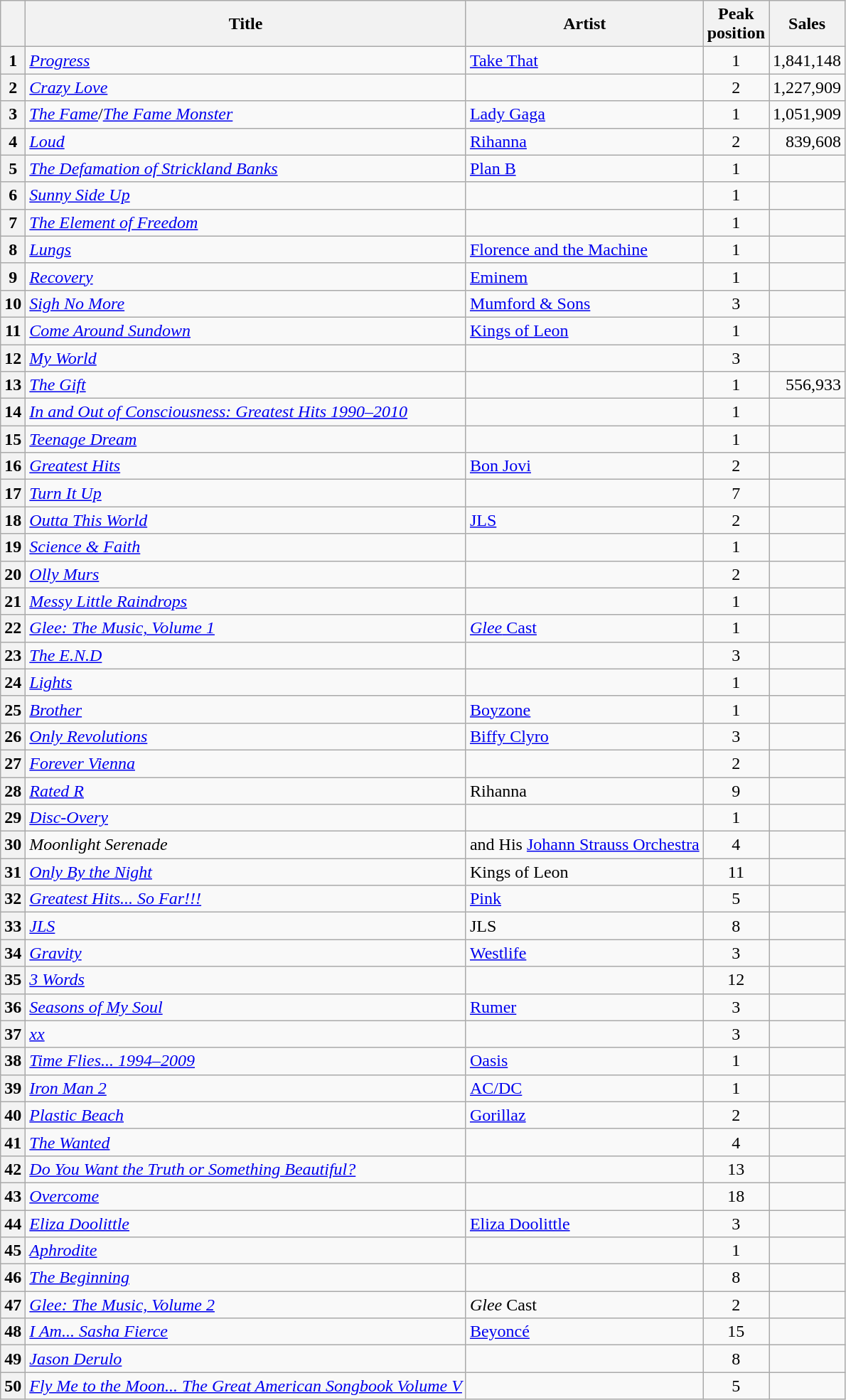<table class="wikitable sortable plainrowheaders">
<tr>
<th scope=col></th>
<th scope=col>Title</th>
<th scope=col>Artist</th>
<th scope=col>Peak<br>position</th>
<th scope=col>Sales</th>
</tr>
<tr>
<th scope=row style="text-align:center;">1</th>
<td><em><a href='#'>Progress</a></em></td>
<td><a href='#'>Take That</a></td>
<td align="center">1</td>
<td align="right">1,841,148</td>
</tr>
<tr>
<th scope=row style="text-align:center;">2</th>
<td><em><a href='#'>Crazy Love</a></em></td>
<td></td>
<td align="center">2</td>
<td align="right">1,227,909</td>
</tr>
<tr>
<th scope=row style="text-align:center;">3</th>
<td><em><a href='#'>The Fame</a></em>/<em><a href='#'>The Fame Monster</a></em></td>
<td><a href='#'>Lady Gaga</a></td>
<td align="center">1</td>
<td align="right">1,051,909</td>
</tr>
<tr>
<th scope=row style="text-align:center;">4</th>
<td><em><a href='#'>Loud</a></em></td>
<td><a href='#'>Rihanna</a></td>
<td align="center">2</td>
<td align="right">839,608</td>
</tr>
<tr>
<th scope=row style="text-align:center;">5</th>
<td><em><a href='#'>The Defamation of Strickland Banks</a></em></td>
<td><a href='#'>Plan B</a></td>
<td align="center">1</td>
<td></td>
</tr>
<tr>
<th scope=row style="text-align:center;">6</th>
<td><em><a href='#'>Sunny Side Up</a></em></td>
<td></td>
<td align="center">1</td>
<td></td>
</tr>
<tr>
<th scope=row style="text-align:center;">7</th>
<td><em><a href='#'>The Element of Freedom</a></em></td>
<td></td>
<td align="center">1</td>
<td></td>
</tr>
<tr>
<th scope=row style="text-align:center;">8</th>
<td><em><a href='#'>Lungs</a></em></td>
<td><a href='#'>Florence and the Machine</a></td>
<td align="center">1</td>
<td></td>
</tr>
<tr>
<th scope=row style="text-align:center;">9</th>
<td><em><a href='#'>Recovery</a></em></td>
<td><a href='#'>Eminem</a></td>
<td align="center">1</td>
<td></td>
</tr>
<tr>
<th scope=row style="text-align:center;">10</th>
<td><em><a href='#'>Sigh No More</a></em></td>
<td><a href='#'>Mumford & Sons</a></td>
<td align="center">3</td>
<td></td>
</tr>
<tr>
<th scope=row style="text-align:center;">11</th>
<td><em><a href='#'>Come Around Sundown</a></em></td>
<td><a href='#'>Kings of Leon</a></td>
<td align="center">1</td>
<td></td>
</tr>
<tr>
<th scope=row style="text-align:center;">12</th>
<td><em><a href='#'>My World</a></em></td>
<td></td>
<td align="center">3</td>
<td></td>
</tr>
<tr>
<th scope=row style="text-align:center;">13</th>
<td><em><a href='#'>The Gift</a></em></td>
<td></td>
<td align="center">1</td>
<td align="right">556,933</td>
</tr>
<tr>
<th scope=row style="text-align:center;">14</th>
<td><em><a href='#'>In and Out of Consciousness: Greatest Hits 1990–2010</a></em></td>
<td></td>
<td align="center">1</td>
<td></td>
</tr>
<tr>
<th scope=row style="text-align:center;">15</th>
<td><em><a href='#'>Teenage Dream</a></em></td>
<td></td>
<td align="center">1</td>
<td></td>
</tr>
<tr>
<th scope=row style="text-align:center;">16</th>
<td><em><a href='#'>Greatest Hits</a></em></td>
<td><a href='#'>Bon Jovi</a></td>
<td align="center">2</td>
<td></td>
</tr>
<tr>
<th scope=row style="text-align:center;">17</th>
<td><em><a href='#'>Turn It Up</a></em></td>
<td></td>
<td align="center">7</td>
<td></td>
</tr>
<tr>
<th scope=row style="text-align:center;">18</th>
<td><em><a href='#'>Outta This World</a></em></td>
<td><a href='#'>JLS</a></td>
<td align="center">2</td>
<td></td>
</tr>
<tr>
<th scope=row style="text-align:center;">19</th>
<td><em><a href='#'>Science & Faith</a></em></td>
<td></td>
<td align="center">1</td>
<td></td>
</tr>
<tr>
<th scope=row style="text-align:center;">20</th>
<td><em><a href='#'>Olly Murs</a></em></td>
<td></td>
<td align="center">2</td>
<td></td>
</tr>
<tr>
<th scope=row style="text-align:center;">21</th>
<td><em><a href='#'>Messy Little Raindrops</a></em></td>
<td></td>
<td align="center">1</td>
<td></td>
</tr>
<tr>
<th scope=row style="text-align:center;">22</th>
<td><em><a href='#'>Glee: The Music, Volume 1</a></em></td>
<td><a href='#'><em>Glee</em> Cast</a></td>
<td align="center">1</td>
<td></td>
</tr>
<tr>
<th scope=row style="text-align:center;">23</th>
<td><em><a href='#'>The E.N.D</a></em></td>
<td></td>
<td align="center">3</td>
<td></td>
</tr>
<tr>
<th scope=row style="text-align:center;">24</th>
<td><em><a href='#'>Lights</a></em></td>
<td></td>
<td align="center">1</td>
<td></td>
</tr>
<tr>
<th scope=row style="text-align:center;">25</th>
<td><em><a href='#'>Brother</a></em></td>
<td><a href='#'>Boyzone</a></td>
<td align="center">1</td>
<td></td>
</tr>
<tr>
<th scope=row style="text-align:center;">26</th>
<td><em><a href='#'>Only Revolutions</a></em></td>
<td><a href='#'>Biffy Clyro</a></td>
<td align="center">3</td>
<td></td>
</tr>
<tr>
<th scope=row style="text-align:center;">27</th>
<td><em><a href='#'>Forever Vienna</a></em></td>
<td></td>
<td align="center">2</td>
<td></td>
</tr>
<tr>
<th scope=row style="text-align:center;">28</th>
<td><em><a href='#'>Rated R</a></em></td>
<td>Rihanna</td>
<td align="center">9</td>
<td></td>
</tr>
<tr>
<th scope=row style="text-align:center;">29</th>
<td><em><a href='#'>Disc-Overy</a></em></td>
<td></td>
<td align="center">1</td>
<td></td>
</tr>
<tr>
<th scope=row style="text-align:center;">30</th>
<td><em>Moonlight Serenade</em></td>
<td> and His <a href='#'>Johann Strauss Orchestra</a></td>
<td align="center">4</td>
<td></td>
</tr>
<tr>
<th scope=row style="text-align:center;">31</th>
<td><em><a href='#'>Only By the Night</a></em></td>
<td>Kings of Leon</td>
<td align="center">11</td>
<td></td>
</tr>
<tr>
<th scope=row style="text-align:center;">32</th>
<td><em><a href='#'>Greatest Hits... So Far!!!</a></em></td>
<td><a href='#'>Pink</a></td>
<td align="center">5</td>
<td></td>
</tr>
<tr>
<th scope=row style="text-align:center;">33</th>
<td><em><a href='#'>JLS</a></em></td>
<td>JLS</td>
<td align="center">8</td>
<td></td>
</tr>
<tr>
<th scope=row style="text-align:center;">34</th>
<td><em><a href='#'>Gravity</a></em></td>
<td><a href='#'>Westlife</a></td>
<td align="center">3</td>
<td></td>
</tr>
<tr>
<th scope=row style="text-align:center;">35</th>
<td><em><a href='#'>3 Words</a></em></td>
<td></td>
<td align="center">12</td>
<td></td>
</tr>
<tr>
<th scope=row style="text-align:center;">36</th>
<td><em><a href='#'>Seasons of My Soul</a></em></td>
<td><a href='#'>Rumer</a></td>
<td align="center">3</td>
<td></td>
</tr>
<tr>
<th scope=row style="text-align:center;">37</th>
<td><em><a href='#'>xx</a></em></td>
<td></td>
<td align="center">3</td>
<td></td>
</tr>
<tr>
<th scope=row style="text-align:center;">38</th>
<td><em><a href='#'>Time Flies... 1994–2009</a></em></td>
<td><a href='#'>Oasis</a></td>
<td align="center">1</td>
<td></td>
</tr>
<tr>
<th scope=row style="text-align:center;">39</th>
<td><em><a href='#'>Iron Man 2</a></em></td>
<td><a href='#'>AC/DC</a></td>
<td align="center">1</td>
<td></td>
</tr>
<tr>
<th scope=row style="text-align:center;">40</th>
<td><em><a href='#'>Plastic Beach</a></em></td>
<td><a href='#'>Gorillaz</a></td>
<td align="center">2</td>
<td></td>
</tr>
<tr>
<th scope=row style="text-align:center;">41</th>
<td><em><a href='#'>The Wanted</a></em></td>
<td></td>
<td align="center">4</td>
<td></td>
</tr>
<tr>
<th scope=row style="text-align:center;">42</th>
<td><em><a href='#'>Do You Want the Truth or Something Beautiful?</a></em></td>
<td></td>
<td align="center">13</td>
<td></td>
</tr>
<tr>
<th scope=row style="text-align:center;">43</th>
<td><em><a href='#'>Overcome</a></em></td>
<td></td>
<td align="center">18</td>
<td></td>
</tr>
<tr>
<th scope=row style="text-align:center;">44</th>
<td><em><a href='#'>Eliza Doolittle</a></em></td>
<td><a href='#'>Eliza Doolittle</a></td>
<td align="center">3</td>
<td></td>
</tr>
<tr>
<th scope=row style="text-align:center;">45</th>
<td><em><a href='#'>Aphrodite</a></em></td>
<td></td>
<td align="center">1</td>
<td></td>
</tr>
<tr>
<th scope=row style="text-align:center;">46</th>
<td><em><a href='#'>The Beginning</a></em></td>
<td></td>
<td align="center">8</td>
<td></td>
</tr>
<tr>
<th scope=row style="text-align:center;">47</th>
<td><em><a href='#'>Glee: The Music, Volume 2</a></em></td>
<td><em>Glee</em> Cast</td>
<td align="center">2</td>
<td></td>
</tr>
<tr>
<th scope=row style="text-align:center;">48</th>
<td><em><a href='#'>I Am... Sasha Fierce</a></em></td>
<td><a href='#'>Beyoncé</a></td>
<td align="center">15</td>
<td></td>
</tr>
<tr>
<th scope=row style="text-align:center;">49</th>
<td><em><a href='#'>Jason Derulo</a></em></td>
<td></td>
<td align="center">8</td>
<td></td>
</tr>
<tr>
<th scope=row style="text-align:center;">50</th>
<td><em><a href='#'>Fly Me to the Moon... The Great American Songbook Volume V</a></em></td>
<td></td>
<td align="center">5</td>
<td></td>
</tr>
</table>
